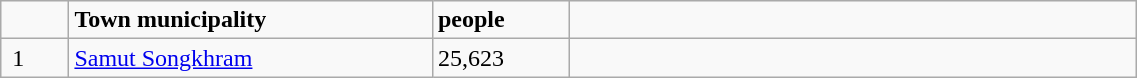<table class="wikitable" style="width:60%;">
<tr>
<td scope="col" style="width:6%; text-align:right;"> </td>
<td scope="col" style="width:32%;"><strong>Town municipality</strong></td>
<td scope="col" style="width:12%;"><strong>people</strong></td>
<td scope="col" style="width:50%;"> </td>
</tr>
<tr>
<td scope="row"> 1</td>
<td><a href='#'>Samut Songkhram</a></td>
<td>25,623</td>
<td> </td>
</tr>
</table>
